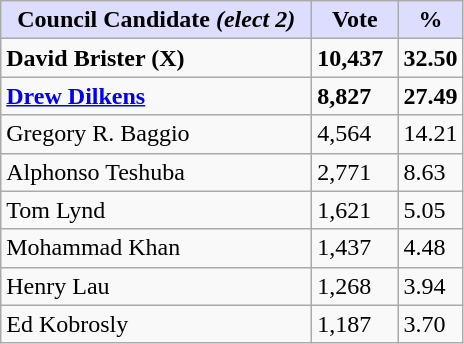<table class="wikitable sortable">
<tr>
<th style="background:#ddf; width:200px;">Council Candidate <em>(elect 2)</em></th>
<th style="background:#ddf; width:50px;">Vote</th>
<th style="background:#ddf; width:30px;">%</th>
</tr>
<tr>
<td><strong>David Brister (X)</strong></td>
<td><strong>10,437</strong></td>
<td><strong>32.50</strong></td>
</tr>
<tr>
<td><strong><a href='#'>Drew Dilkens</a></strong></td>
<td><strong>8,827</strong></td>
<td><strong>27.49</strong></td>
</tr>
<tr>
<td>Gregory R. Baggio</td>
<td>4,564</td>
<td>14.21</td>
</tr>
<tr>
<td>Alphonso Teshuba</td>
<td>2,771</td>
<td>8.63</td>
</tr>
<tr>
<td>Tom Lynd</td>
<td>1,621</td>
<td>5.05</td>
</tr>
<tr>
<td>Mohammad Khan</td>
<td>1,437</td>
<td>4.48</td>
</tr>
<tr>
<td>Henry Lau</td>
<td>1,268</td>
<td>3.94</td>
</tr>
<tr>
<td>Ed Kobrosly</td>
<td>1,187</td>
<td>3.70</td>
</tr>
</table>
